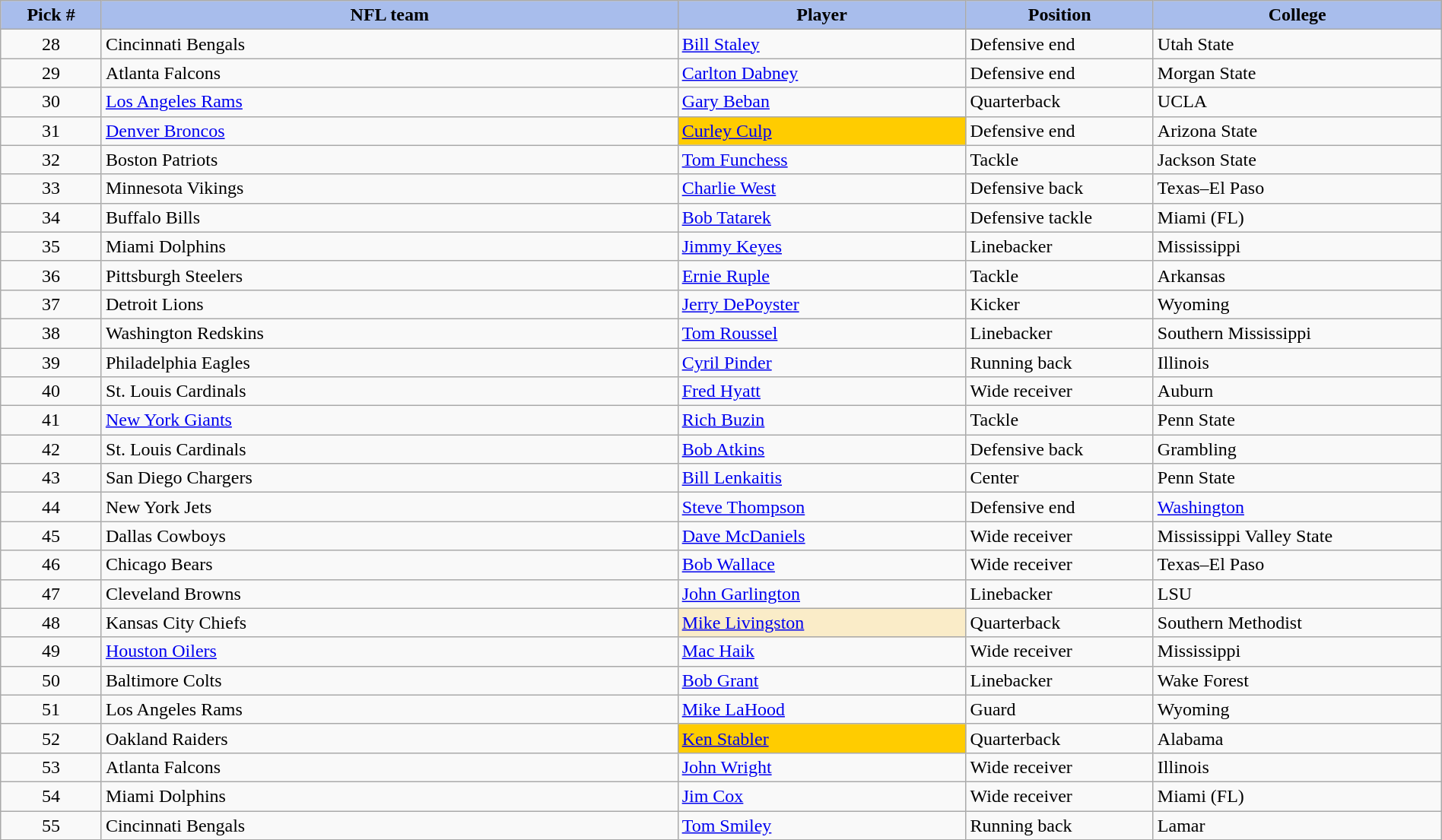<table class="wikitable sortable sortable" style="width: 100%">
<tr>
<th style="background:#A8BDEC;" width=7%>Pick #</th>
<th width=40% style="background:#A8BDEC;">NFL team</th>
<th width=20% style="background:#A8BDEC;">Player</th>
<th width=13% style="background:#A8BDEC;">Position</th>
<th style="background:#A8BDEC;">College</th>
</tr>
<tr>
<td align=center>28</td>
<td>Cincinnati Bengals</td>
<td><a href='#'>Bill Staley</a></td>
<td>Defensive end</td>
<td>Utah State</td>
</tr>
<tr>
<td align=center>29</td>
<td>Atlanta Falcons</td>
<td><a href='#'>Carlton Dabney</a></td>
<td>Defensive end</td>
<td>Morgan State</td>
</tr>
<tr>
<td align=center>30</td>
<td><a href='#'>Los Angeles Rams</a></td>
<td><a href='#'>Gary Beban</a></td>
<td>Quarterback</td>
<td>UCLA</td>
</tr>
<tr>
<td align=center>31</td>
<td><a href='#'>Denver Broncos</a></td>
<td bgcolor="#FFCC00"><a href='#'>Curley Culp</a></td>
<td>Defensive end</td>
<td>Arizona State</td>
</tr>
<tr>
<td align=center>32</td>
<td>Boston Patriots</td>
<td><a href='#'>Tom Funchess</a></td>
<td>Tackle</td>
<td>Jackson State</td>
</tr>
<tr>
<td align=center>33</td>
<td>Minnesota Vikings</td>
<td><a href='#'>Charlie West</a></td>
<td>Defensive back</td>
<td>Texas–El Paso</td>
</tr>
<tr>
<td align=center>34</td>
<td>Buffalo Bills</td>
<td><a href='#'>Bob Tatarek</a></td>
<td>Defensive tackle</td>
<td>Miami (FL)</td>
</tr>
<tr>
<td align=center>35</td>
<td>Miami Dolphins</td>
<td><a href='#'>Jimmy Keyes</a></td>
<td>Linebacker</td>
<td>Mississippi</td>
</tr>
<tr>
<td align=center>36</td>
<td>Pittsburgh Steelers</td>
<td><a href='#'>Ernie Ruple</a></td>
<td>Tackle</td>
<td>Arkansas</td>
</tr>
<tr>
<td align=center>37</td>
<td>Detroit Lions</td>
<td><a href='#'>Jerry DePoyster</a></td>
<td>Kicker</td>
<td>Wyoming</td>
</tr>
<tr>
<td align=center>38</td>
<td>Washington Redskins</td>
<td><a href='#'>Tom Roussel</a></td>
<td>Linebacker</td>
<td>Southern Mississippi</td>
</tr>
<tr>
<td align=center>39</td>
<td>Philadelphia Eagles</td>
<td><a href='#'>Cyril Pinder</a></td>
<td>Running back</td>
<td>Illinois</td>
</tr>
<tr>
<td align=center>40</td>
<td>St. Louis Cardinals</td>
<td><a href='#'>Fred Hyatt</a></td>
<td>Wide receiver</td>
<td>Auburn</td>
</tr>
<tr>
<td align=center>41</td>
<td><a href='#'>New York Giants</a></td>
<td><a href='#'>Rich Buzin</a></td>
<td>Tackle</td>
<td>Penn State</td>
</tr>
<tr>
<td align=center>42</td>
<td>St. Louis Cardinals</td>
<td><a href='#'>Bob Atkins</a></td>
<td>Defensive back</td>
<td>Grambling</td>
</tr>
<tr>
<td align=center>43</td>
<td>San Diego Chargers</td>
<td><a href='#'>Bill Lenkaitis</a></td>
<td>Center</td>
<td>Penn State</td>
</tr>
<tr>
<td align=center>44</td>
<td>New York Jets</td>
<td><a href='#'>Steve Thompson</a></td>
<td>Defensive end</td>
<td><a href='#'>Washington</a></td>
</tr>
<tr>
<td align=center>45</td>
<td>Dallas Cowboys</td>
<td><a href='#'>Dave McDaniels</a></td>
<td>Wide receiver</td>
<td>Mississippi Valley State</td>
</tr>
<tr>
<td align=center>46</td>
<td>Chicago Bears</td>
<td><a href='#'>Bob Wallace</a></td>
<td>Wide receiver</td>
<td>Texas–El Paso</td>
</tr>
<tr>
<td align=center>47</td>
<td>Cleveland Browns</td>
<td><a href='#'>John Garlington</a></td>
<td>Linebacker</td>
<td>LSU</td>
</tr>
<tr>
<td align=center>48</td>
<td>Kansas City Chiefs</td>
<td bgcolor="#faecc8"><a href='#'>Mike Livingston</a></td>
<td>Quarterback</td>
<td>Southern Methodist</td>
</tr>
<tr>
<td align=center>49</td>
<td><a href='#'>Houston Oilers</a></td>
<td><a href='#'>Mac Haik</a></td>
<td>Wide receiver</td>
<td>Mississippi</td>
</tr>
<tr>
<td align=center>50</td>
<td>Baltimore Colts</td>
<td><a href='#'>Bob Grant</a></td>
<td>Linebacker</td>
<td>Wake Forest</td>
</tr>
<tr>
<td align=center>51</td>
<td>Los Angeles Rams</td>
<td><a href='#'>Mike LaHood</a></td>
<td>Guard</td>
<td>Wyoming</td>
</tr>
<tr>
<td align=center>52</td>
<td>Oakland Raiders</td>
<td style="background:#FFCC00;"><a href='#'>Ken Stabler</a></td>
<td>Quarterback</td>
<td>Alabama</td>
</tr>
<tr>
<td align=center>53</td>
<td>Atlanta Falcons</td>
<td><a href='#'>John Wright</a></td>
<td>Wide receiver</td>
<td>Illinois</td>
</tr>
<tr>
<td align=center>54</td>
<td>Miami Dolphins</td>
<td><a href='#'>Jim Cox</a></td>
<td>Wide receiver</td>
<td>Miami (FL)</td>
</tr>
<tr>
<td align=center>55</td>
<td>Cincinnati Bengals</td>
<td><a href='#'>Tom Smiley</a></td>
<td>Running back</td>
<td>Lamar</td>
</tr>
</table>
